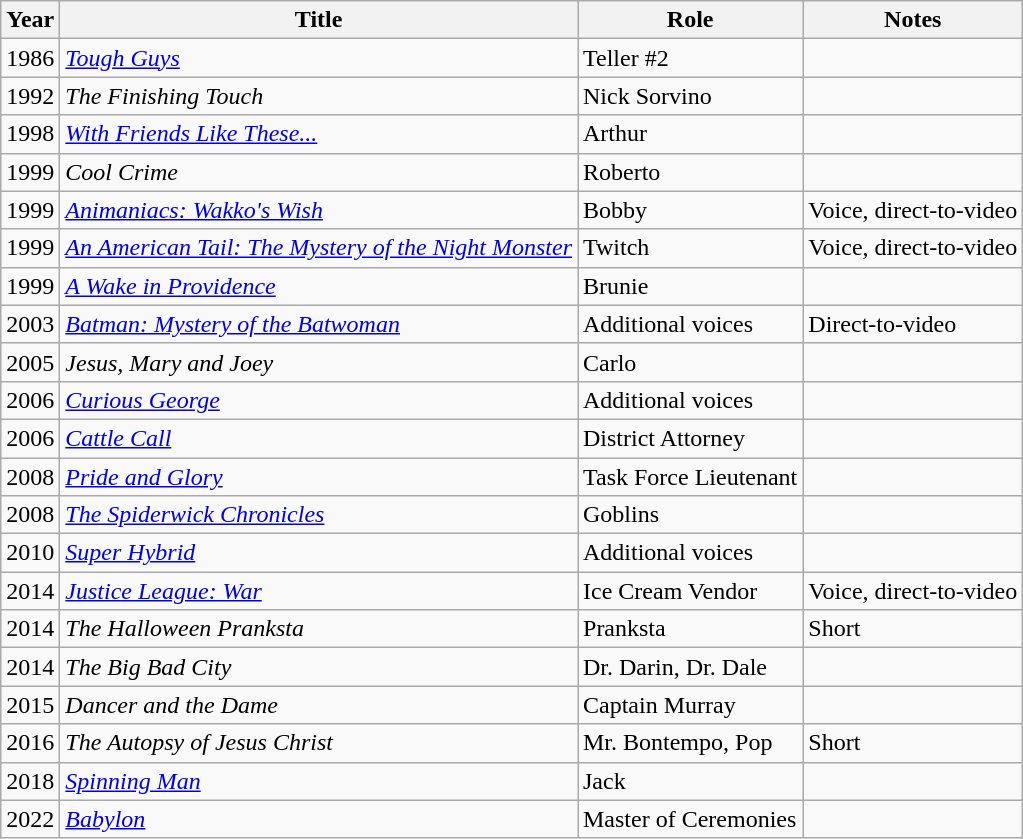<table class="wikitable sortable">
<tr>
<th>Year</th>
<th>Title</th>
<th>Role</th>
<th>Notes</th>
</tr>
<tr>
<td>1986</td>
<td><em><a href='#'>Tough Guys</a></em></td>
<td>Teller #2</td>
<td></td>
</tr>
<tr>
<td>1992</td>
<td><em>The Finishing Touch</em></td>
<td>Nick Sorvino</td>
<td></td>
</tr>
<tr>
<td>1998</td>
<td><em><a href='#'>With Friends Like These...</a></em></td>
<td>Arthur</td>
<td></td>
</tr>
<tr>
<td>1999</td>
<td><em>Cool Crime</em></td>
<td>Roberto</td>
<td></td>
</tr>
<tr>
<td>1999</td>
<td><em><a href='#'>Animaniacs: Wakko's Wish</a></em></td>
<td>Bobby</td>
<td>Voice, direct-to-video</td>
</tr>
<tr>
<td>1999</td>
<td><em><a href='#'>An American Tail: The Mystery of the Night Monster</a></em></td>
<td>Twitch</td>
<td>Voice, direct-to-video</td>
</tr>
<tr>
<td>1999</td>
<td><em><a href='#'>A Wake in Providence</a></em></td>
<td>Brunie</td>
<td></td>
</tr>
<tr>
<td>2003</td>
<td><em><a href='#'>Batman: Mystery of the Batwoman</a></em></td>
<td>Additional voices</td>
<td>Direct-to-video</td>
</tr>
<tr>
<td>2005</td>
<td><em>Jesus, Mary and Joey</em></td>
<td>Carlo</td>
<td></td>
</tr>
<tr>
<td>2006</td>
<td><em><a href='#'>Curious George</a></em></td>
<td>Additional voices</td>
<td></td>
</tr>
<tr>
<td>2006</td>
<td><em><a href='#'>Cattle Call</a></em></td>
<td>District Attorney</td>
<td></td>
</tr>
<tr>
<td>2008</td>
<td><em><a href='#'>Pride and Glory</a></em></td>
<td>Task Force Lieutenant</td>
<td></td>
</tr>
<tr>
<td>2008</td>
<td><em><a href='#'>The Spiderwick Chronicles</a></em></td>
<td>Goblins</td>
<td></td>
</tr>
<tr>
<td>2010</td>
<td><em><a href='#'>Super Hybrid</a></em></td>
<td>Additional voices</td>
<td></td>
</tr>
<tr>
<td>2014</td>
<td><em><a href='#'>Justice League: War</a></em></td>
<td>Ice Cream Vendor</td>
<td>Voice, direct-to-video</td>
</tr>
<tr>
<td>2014</td>
<td><em>The Halloween Pranksta</em></td>
<td>Pranksta</td>
<td>Short</td>
</tr>
<tr>
<td>2014</td>
<td><em>The Big Bad City</em></td>
<td>Dr. Darin, Dr. Dale</td>
<td></td>
</tr>
<tr>
<td>2015</td>
<td><em>Dancer and the Dame</em></td>
<td>Captain Murray</td>
<td></td>
</tr>
<tr>
<td>2016</td>
<td><em>The Autopsy of Jesus Christ</em></td>
<td>Mr. Bontempo, Pop</td>
<td>Short</td>
</tr>
<tr>
<td>2018</td>
<td><em><a href='#'>Spinning Man</a></em></td>
<td>Jack</td>
<td></td>
</tr>
<tr>
<td>2022</td>
<td><em><a href='#'>Babylon</a></em></td>
<td>Master of Ceremonies</td>
<td></td>
</tr>
</table>
